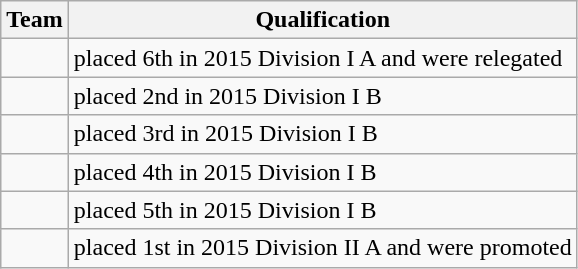<table class="wikitable">
<tr>
<th>Team</th>
<th>Qualification</th>
</tr>
<tr>
<td></td>
<td>placed 6th in 2015 Division I A and were relegated</td>
</tr>
<tr>
<td></td>
<td>placed 2nd in 2015 Division I B</td>
</tr>
<tr>
<td></td>
<td>placed 3rd in 2015 Division I B</td>
</tr>
<tr>
<td></td>
<td>placed 4th in 2015 Division I B</td>
</tr>
<tr>
<td></td>
<td>placed 5th in 2015 Division I B</td>
</tr>
<tr>
<td></td>
<td>placed 1st in 2015 Division II A and were promoted</td>
</tr>
</table>
